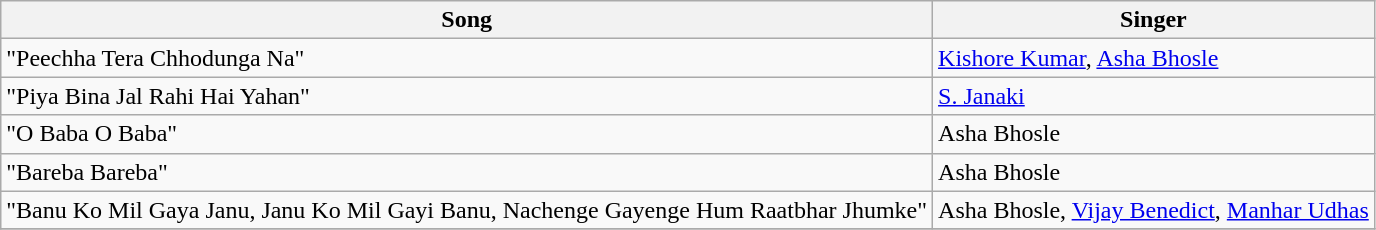<table class="wikitable">
<tr>
<th>Song</th>
<th>Singer</th>
</tr>
<tr>
<td>"Peechha Tera Chhodunga Na"</td>
<td><a href='#'>Kishore Kumar</a>, <a href='#'>Asha Bhosle</a></td>
</tr>
<tr>
<td>"Piya Bina Jal Rahi Hai Yahan"</td>
<td><a href='#'>S. Janaki</a></td>
</tr>
<tr>
<td>"O Baba O Baba"</td>
<td>Asha Bhosle</td>
</tr>
<tr>
<td>"Bareba Bareba"</td>
<td>Asha Bhosle</td>
</tr>
<tr>
<td>"Banu Ko Mil Gaya Janu, Janu Ko Mil Gayi Banu, Nachenge Gayenge Hum Raatbhar Jhumke"</td>
<td>Asha Bhosle, <a href='#'>Vijay Benedict</a>, <a href='#'>Manhar Udhas</a></td>
</tr>
<tr>
</tr>
</table>
